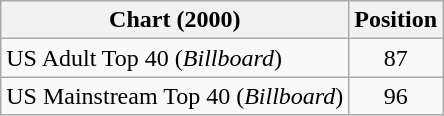<table class="wikitable">
<tr>
<th>Chart (2000)</th>
<th>Position</th>
</tr>
<tr>
<td>US Adult Top 40 (<em>Billboard</em>)</td>
<td align="center">87</td>
</tr>
<tr>
<td>US Mainstream Top 40 (<em>Billboard</em>)</td>
<td align="center">96</td>
</tr>
</table>
